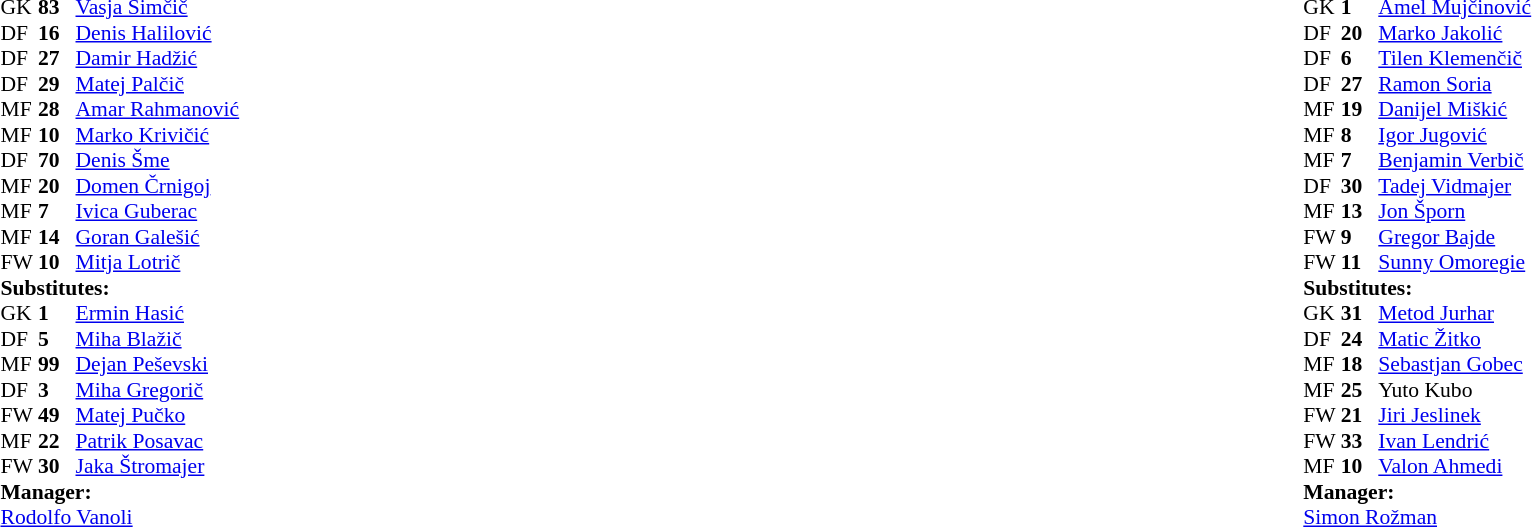<table width="100%">
<tr>
<td valign="top" width="50%"><br><table style="font-size: 90%" cellspacing="0" cellpadding="0">
<tr>
<th width=25></th>
<th width=25></th>
</tr>
<tr>
<td>GK</td>
<td><strong>83</strong></td>
<td> <a href='#'>Vasja Simčič</a></td>
<td></td>
</tr>
<tr>
<td>DF</td>
<td><strong>16</strong></td>
<td> <a href='#'>Denis Halilović</a></td>
<td></td>
</tr>
<tr>
<td>DF</td>
<td><strong>27</strong></td>
<td> <a href='#'>Damir Hadžić</a></td>
<td></td>
</tr>
<tr>
<td>DF</td>
<td><strong>29</strong></td>
<td> <a href='#'>Matej Palčič</a></td>
<td></td>
</tr>
<tr>
<td>MF</td>
<td><strong>28</strong></td>
<td> <a href='#'>Amar Rahmanović</a></td>
<td></td>
</tr>
<tr>
<td>MF</td>
<td><strong>10</strong></td>
<td> <a href='#'>Marko Krivičić</a></td>
<td></td>
</tr>
<tr>
<td>DF</td>
<td><strong>70</strong></td>
<td> <a href='#'>Denis Šme</a></td>
</tr>
<tr>
<td>MF</td>
<td><strong>20</strong></td>
<td> <a href='#'>Domen Črnigoj</a></td>
<td></td>
</tr>
<tr>
<td>MF</td>
<td><strong>7</strong></td>
<td> <a href='#'>Ivica Guberac</a></td>
<td></td>
</tr>
<tr>
<td>MF</td>
<td><strong>14</strong></td>
<td> <a href='#'>Goran Galešić</a></td>
<td></td>
</tr>
<tr>
<td>FW</td>
<td><strong>10</strong></td>
<td> <a href='#'>Mitja Lotrič</a></td>
<td></td>
</tr>
<tr>
<td colspan=3><strong>Substitutes:</strong></td>
</tr>
<tr>
<td>GK</td>
<td><strong>1</strong></td>
<td> <a href='#'>Ermin Hasić</a></td>
</tr>
<tr>
<td>DF</td>
<td><strong>5</strong></td>
<td> <a href='#'>Miha Blažič</a></td>
</tr>
<tr>
<td>MF</td>
<td><strong>99</strong></td>
<td> <a href='#'>Dejan Peševski</a></td>
</tr>
<tr>
<td>DF</td>
<td><strong>3</strong></td>
<td> <a href='#'>Miha Gregorič</a></td>
<td></td>
</tr>
<tr>
<td>FW</td>
<td><strong>49</strong></td>
<td> <a href='#'>Matej Pučko</a></td>
<td> </td>
</tr>
<tr>
<td>MF</td>
<td><strong>22</strong></td>
<td> <a href='#'>Patrik Posavac</a></td>
</tr>
<tr>
<td>FW</td>
<td><strong>30</strong></td>
<td> <a href='#'>Jaka Štromajer</a></td>
<td></td>
</tr>
<tr>
<td colspan=3><strong>Manager:</strong></td>
</tr>
<tr>
<td colspan=4> <a href='#'>Rodolfo Vanoli</a></td>
</tr>
</table>
</td>
<td valign="top" width="50%"><br><table style="font-size: 90%" cellspacing="0" cellpadding="0" align=center>
<tr>
<th width=25></th>
<th width=25></th>
</tr>
<tr>
<td>GK</td>
<td><strong>1</strong></td>
<td> <a href='#'>Amel Mujčinović</a></td>
</tr>
<tr>
<td>DF</td>
<td><strong>20</strong></td>
<td> <a href='#'>Marko Jakolić</a></td>
</tr>
<tr>
<td>DF</td>
<td><strong>6</strong></td>
<td> <a href='#'>Tilen Klemenčič</a></td>
</tr>
<tr>
<td>DF</td>
<td><strong>27</strong></td>
<td> <a href='#'>Ramon Soria</a></td>
<td></td>
</tr>
<tr>
<td>MF</td>
<td><strong>19</strong></td>
<td> <a href='#'>Danijel Miškić</a></td>
<td></td>
</tr>
<tr>
<td>MF</td>
<td><strong>8</strong></td>
<td> <a href='#'>Igor Jugović</a></td>
<td> </td>
</tr>
<tr>
<td>MF</td>
<td><strong>7</strong></td>
<td> <a href='#'>Benjamin Verbič</a></td>
<td></td>
</tr>
<tr>
<td>DF</td>
<td><strong>30</strong></td>
<td> <a href='#'>Tadej Vidmajer</a></td>
</tr>
<tr>
<td>MF</td>
<td><strong>13</strong></td>
<td> <a href='#'>Jon Šporn</a></td>
<td></td>
</tr>
<tr>
<td>FW</td>
<td><strong>9</strong></td>
<td> <a href='#'>Gregor Bajde</a></td>
<td></td>
</tr>
<tr>
<td>FW</td>
<td><strong>11</strong></td>
<td> <a href='#'>Sunny Omoregie</a></td>
</tr>
<tr>
<td colspan=3><strong>Substitutes:</strong></td>
</tr>
<tr>
<td>GK</td>
<td><strong>31</strong></td>
<td> <a href='#'>Metod Jurhar</a></td>
</tr>
<tr>
<td>DF</td>
<td><strong>24</strong></td>
<td> <a href='#'>Matic Žitko</a></td>
</tr>
<tr>
<td>MF</td>
<td><strong>18</strong></td>
<td> <a href='#'>Sebastjan Gobec</a></td>
</tr>
<tr>
<td>MF</td>
<td><strong>25</strong></td>
<td> Yuto Kubo</td>
</tr>
<tr>
<td>FW</td>
<td><strong>21</strong></td>
<td> <a href='#'>Jiri Jeslinek</a></td>
<td></td>
</tr>
<tr>
<td>FW</td>
<td><strong>33</strong></td>
<td> <a href='#'>Ivan Lendrić</a></td>
<td></td>
</tr>
<tr>
<td>MF</td>
<td><strong>10</strong></td>
<td> <a href='#'>Valon Ahmedi</a></td>
<td></td>
</tr>
<tr>
<td colspan=3><strong>Manager:</strong></td>
</tr>
<tr>
<td colspan=4> <a href='#'>Simon Rožman</a></td>
</tr>
</table>
</td>
</tr>
</table>
